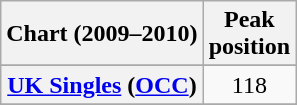<table class="wikitable sortable plainrowheaders" style="text-align:center">
<tr>
<th>Chart (2009–2010)</th>
<th>Peak<br>position</th>
</tr>
<tr>
</tr>
<tr>
</tr>
<tr>
</tr>
<tr>
<th scope="row"><a href='#'>UK Singles</a> (<a href='#'>OCC</a>)</th>
<td>118</td>
</tr>
<tr>
</tr>
<tr>
</tr>
<tr>
</tr>
<tr>
</tr>
</table>
